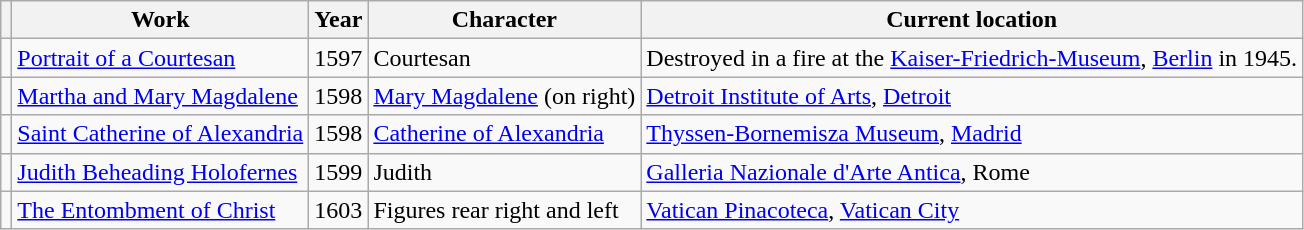<table class="wikitable">
<tr>
<th></th>
<th>Work</th>
<th>Year</th>
<th>Character</th>
<th>Current location</th>
</tr>
<tr>
<td></td>
<td><a href='#'>Portrait of a Courtesan</a></td>
<td>1597</td>
<td>Courtesan</td>
<td>Destroyed in a fire at the <a href='#'>Kaiser-Friedrich-Museum</a>, <a href='#'>Berlin</a> in 1945.</td>
</tr>
<tr>
<td></td>
<td><a href='#'>Martha and Mary Magdalene</a></td>
<td>1598</td>
<td><a href='#'>Mary Magdalene</a> (on right)</td>
<td><a href='#'>Detroit Institute of Arts</a>, <a href='#'>Detroit</a></td>
</tr>
<tr>
<td></td>
<td><a href='#'>Saint Catherine of Alexandria</a></td>
<td>1598</td>
<td><a href='#'>Catherine of Alexandria</a></td>
<td><a href='#'>Thyssen-Bornemisza Museum</a>, <a href='#'>Madrid</a></td>
</tr>
<tr>
<td></td>
<td><a href='#'>Judith Beheading Holofernes</a></td>
<td>1599</td>
<td>Judith</td>
<td><a href='#'>Galleria Nazionale d'Arte Antica</a>, Rome</td>
</tr>
<tr>
<td></td>
<td><a href='#'>The Entombment of Christ</a></td>
<td>1603</td>
<td>Figures rear right and left</td>
<td><a href='#'>Vatican Pinacoteca</a>, <a href='#'>Vatican City</a></td>
</tr>
</table>
